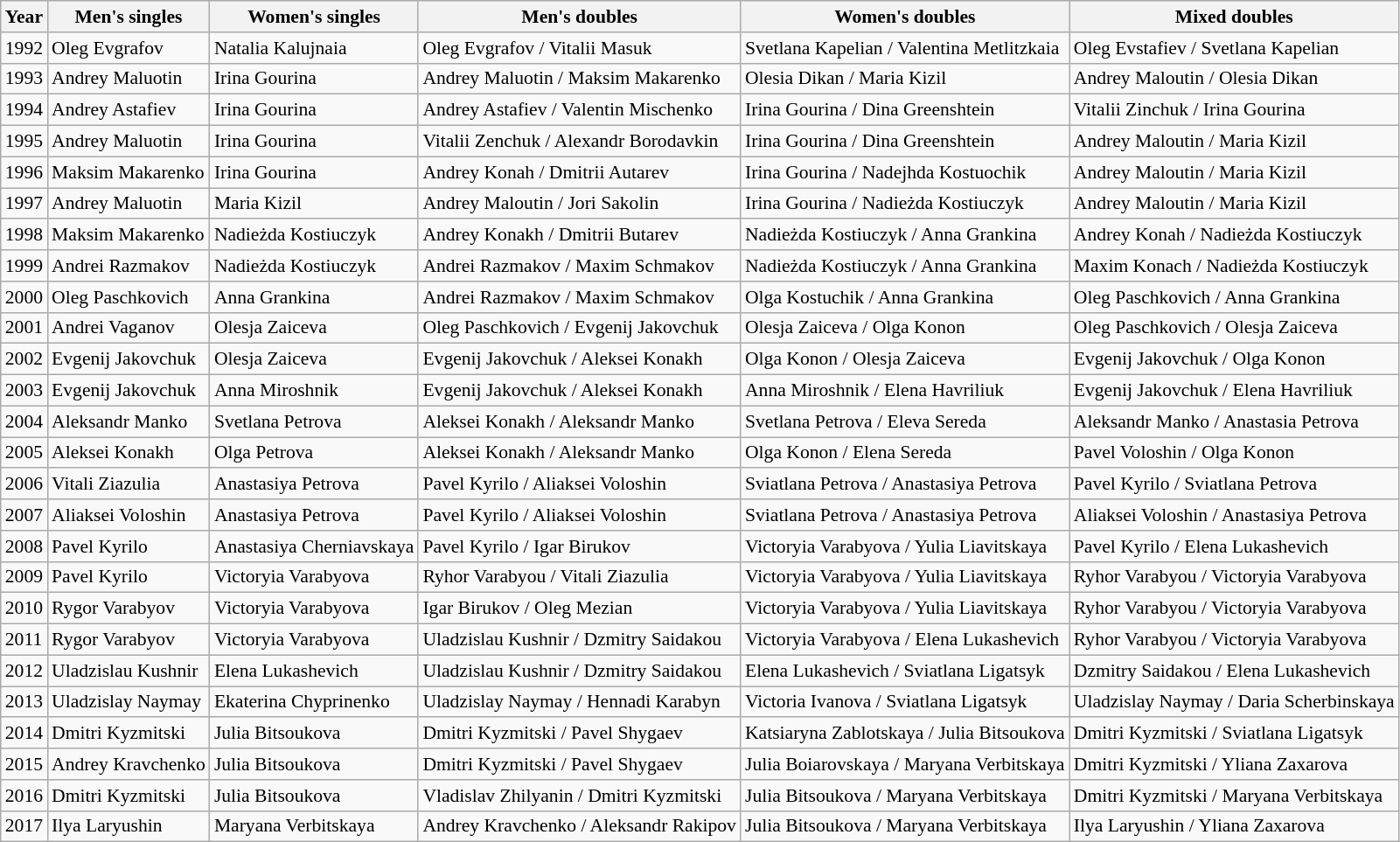<table class=wikitable style="font-size:90%;">
<tr>
<th>Year</th>
<th>Men's singles</th>
<th>Women's singles</th>
<th>Men's doubles</th>
<th>Women's doubles</th>
<th>Mixed doubles</th>
</tr>
<tr>
<td>1992</td>
<td>Oleg Evgrafov</td>
<td>Natalia Kalujnaia</td>
<td>Oleg Evgrafov / Vitalii Masuk</td>
<td>Svetlana Kapelian / Valentina Metlitzkaia</td>
<td>Oleg Evstafiev / Svetlana Kapelian</td>
</tr>
<tr>
<td>1993</td>
<td>Andrey Maluotin</td>
<td>Irina Gourina</td>
<td>Andrey Maluotin / Maksim Makarenko</td>
<td>Olesia Dikan / Maria Kizil</td>
<td>Andrey Maloutin / Olesia Dikan</td>
</tr>
<tr>
<td>1994</td>
<td>Andrey Astafiev</td>
<td>Irina Gourina</td>
<td>Andrey Astafiev / Valentin Mischenko</td>
<td>Irina Gourina / Dina Greenshtein</td>
<td>Vitalii Zinchuk / Irina Gourina</td>
</tr>
<tr>
<td>1995</td>
<td>Andrey Maluotin</td>
<td>Irina Gourina</td>
<td>Vitalii Zenchuk / Alexandr Borodavkin</td>
<td>Irina Gourina / Dina Greenshtein</td>
<td>Andrey Maloutin / Maria Kizil</td>
</tr>
<tr>
<td>1996</td>
<td>Maksim Makarenko</td>
<td>Irina Gourina</td>
<td>Andrey Konah / Dmitrii Autarev</td>
<td>Irina Gourina / Nadejhda Kostuochik</td>
<td>Andrey Maloutin / Maria Kizil</td>
</tr>
<tr>
<td>1997</td>
<td>Andrey Maluotin</td>
<td>Maria Kizil</td>
<td>Andrey Maloutin / Jori Sakolin</td>
<td>Irina Gourina / Nadieżda Kostiuczyk</td>
<td>Andrey Maloutin / Maria Kizil</td>
</tr>
<tr>
<td>1998</td>
<td>Maksim Makarenko</td>
<td>Nadieżda Kostiuczyk</td>
<td>Andrey Konakh / Dmitrii Butarev</td>
<td>Nadieżda Kostiuczyk / Anna Grankina</td>
<td>Andrey Konah / Nadieżda Kostiuczyk</td>
</tr>
<tr>
<td>1999</td>
<td>Andrei Razmakov</td>
<td>Nadieżda Kostiuczyk</td>
<td>Andrei Razmakov / Maxim Schmakov</td>
<td>Nadieżda Kostiuczyk / Anna Grankina</td>
<td>Maxim Konach / Nadieżda Kostiuczyk</td>
</tr>
<tr>
<td>2000</td>
<td>Oleg Paschkovich</td>
<td>Anna Grankina</td>
<td>Andrei Razmakov / Maxim Schmakov</td>
<td>Olga Kostuchik / Anna Grankina</td>
<td>Oleg Paschkovich / Anna Grankina</td>
</tr>
<tr>
<td>2001</td>
<td>Andrei Vaganov</td>
<td>Olesja Zaiceva</td>
<td>Oleg Paschkovich / Evgenij Jakovchuk</td>
<td>Olesja Zaiceva / Olga Konon</td>
<td>Oleg Paschkovich / Olesja Zaiceva</td>
</tr>
<tr>
<td>2002</td>
<td>Evgenij Jakovchuk</td>
<td>Olesja Zaiceva</td>
<td>Evgenij Jakovchuk / Aleksei Konakh</td>
<td>Olga Konon / Olesja Zaiceva</td>
<td>Evgenij Jakovchuk / Olga Konon</td>
</tr>
<tr>
<td>2003</td>
<td>Evgenij Jakovchuk</td>
<td>Anna Miroshnik</td>
<td>Evgenij Jakovchuk / Aleksei Konakh</td>
<td>Anna Miroshnik / Elena Havriliuk</td>
<td>Evgenij Jakovchuk / Elena Havriliuk</td>
</tr>
<tr>
<td>2004</td>
<td>Aleksandr Manko</td>
<td>Svetlana Petrova</td>
<td>Aleksei Konakh / Aleksandr Manko</td>
<td>Svetlana Petrova / Eleva Sereda</td>
<td>Aleksandr Manko / Anastasia Petrova</td>
</tr>
<tr>
<td>2005</td>
<td>Aleksei Konakh</td>
<td>Olga Petrova</td>
<td>Aleksei Konakh / Aleksandr Manko</td>
<td>Olga Konon / Elena Sereda</td>
<td>Pavel Voloshin / Olga Konon</td>
</tr>
<tr>
<td>2006</td>
<td>Vitali Ziazulia</td>
<td>Anastasiya Petrova</td>
<td>Pavel Kyrilo / Aliaksei Voloshin</td>
<td>Sviatlana Petrova / Anastasiya Petrova</td>
<td>Pavel Kyrilo / Sviatlana Petrova</td>
</tr>
<tr>
<td>2007</td>
<td>Aliaksei Voloshin</td>
<td>Anastasiya Petrova</td>
<td>Pavel Kyrilo / Aliaksei Voloshin</td>
<td>Sviatlana Petrova / Anastasiya Petrova</td>
<td>Aliaksei Voloshin / Anastasiya Petrova</td>
</tr>
<tr>
<td>2008</td>
<td>Pavel Kyrilo</td>
<td>Anastasiya Cherniavskaya</td>
<td>Pavel Kyrilo / Igar Birukov</td>
<td>Victoryia Varabyova / Yulia Liavitskaya</td>
<td>Pavel Kyrilo / Elena Lukashevich</td>
</tr>
<tr>
<td>2009</td>
<td>Pavel Kyrilo</td>
<td>Victoryia Varabyova</td>
<td>Ryhor Varabyou / Vitali Ziazulia</td>
<td>Victoryia Varabyova / Yulia Liavitskaya</td>
<td>Ryhor Varabyou / Victoryia Varabyova</td>
</tr>
<tr>
<td>2010</td>
<td>Rygor Varabyov</td>
<td>Victoryia Varabyova</td>
<td>Igar Birukov / Oleg Mezian</td>
<td>Victoryia Varabyova / Yulia Liavitskaya</td>
<td>Ryhor Varabyou / Victoryia Varabyova</td>
</tr>
<tr>
<td>2011</td>
<td>Rygor Varabyov</td>
<td>Victoryia Varabyova</td>
<td>Uladzislau Kushnir / Dzmitry Saidakou</td>
<td>Victoryia Varabyova / Elena Lukashevich</td>
<td>Ryhor Varabyou / Victoryia Varabyova</td>
</tr>
<tr>
<td>2012</td>
<td>Uladzislau Kushnir</td>
<td>Elena Lukashevich</td>
<td>Uladzislau Kushnir / Dzmitry Saidakou</td>
<td>Elena Lukashevich / Sviatlana Ligatsyk</td>
<td>Dzmitry Saidakou / Elena Lukashevich</td>
</tr>
<tr>
<td>2013</td>
<td>Uladzislay Naymay</td>
<td>Ekaterina Chyprinenko</td>
<td>Uladzislay Naymay / Hennadi Karabyn</td>
<td>Victoria Ivanova / Sviatlana Ligatsyk</td>
<td>Uladzislay Naymay / Daria Scherbinskaya</td>
</tr>
<tr>
<td>2014</td>
<td>Dmitri Kyzmitski</td>
<td>Julia Bitsoukova</td>
<td>Dmitri Kyzmitski / Pavel Shygaev</td>
<td>Katsiaryna Zablotskaya / Julia Bitsoukova</td>
<td>Dmitri Kyzmitski / Sviatlana Ligatsyk</td>
</tr>
<tr>
<td>2015</td>
<td>Andrey Kravchenko</td>
<td>Julia Bitsoukova</td>
<td>Dmitri Kyzmitski / Pavel Shygaev</td>
<td>Julia Boiarovskaya / Maryana Verbitskaya</td>
<td>Dmitri Kyzmitski / Yliana Zaxarova</td>
</tr>
<tr>
<td>2016</td>
<td>Dmitri Kyzmitski</td>
<td>Julia Bitsoukova</td>
<td>Vladislav Zhilyanin / Dmitri Kyzmitski</td>
<td>Julia Bitsoukova / Maryana Verbitskaya</td>
<td>Dmitri Kyzmitski / Maryana Verbitskaya</td>
</tr>
<tr>
<td>2017</td>
<td>Ilya Laryushin</td>
<td>Maryana Verbitskaya</td>
<td>Andrey Kravchenko / Aleksandr Rakipov</td>
<td>Julia Bitsoukova / Maryana Verbitskaya</td>
<td>Ilya Laryushin / Yliana Zaxarova</td>
</tr>
</table>
